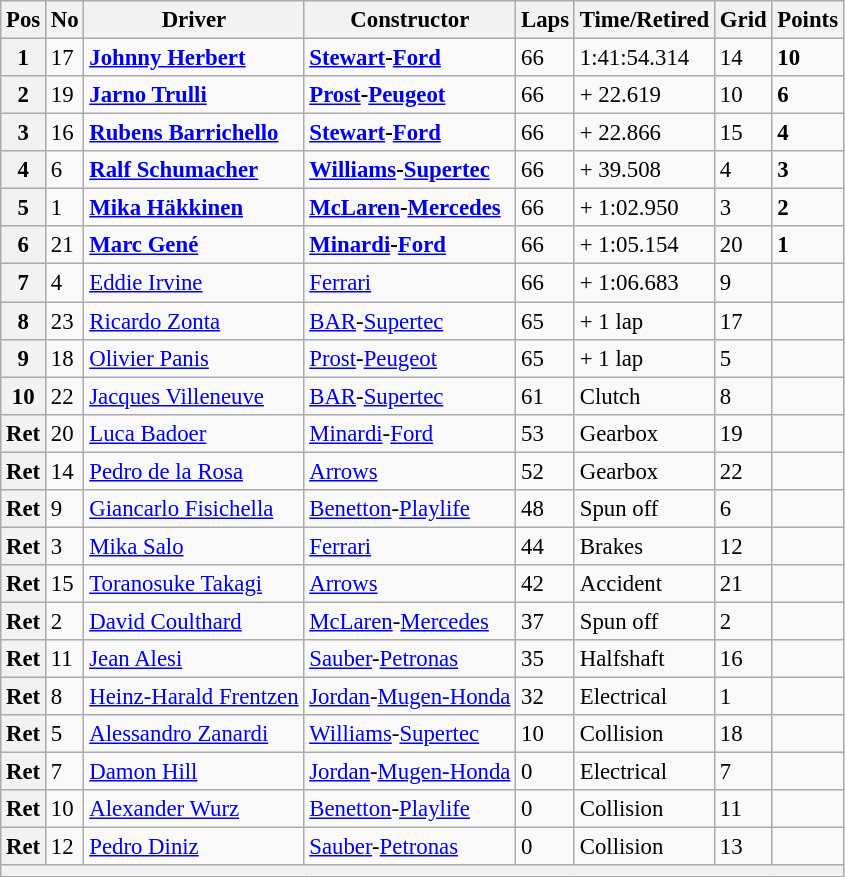<table class="wikitable" style="font-size: 95%;">
<tr>
<th>Pos</th>
<th>No</th>
<th>Driver</th>
<th>Constructor</th>
<th>Laps</th>
<th>Time/Retired</th>
<th>Grid</th>
<th>Points</th>
</tr>
<tr>
<th>1</th>
<td>17</td>
<td> <strong><a href='#'>Johnny Herbert</a></strong></td>
<td><strong><a href='#'>Stewart</a>-<a href='#'>Ford</a></strong></td>
<td>66</td>
<td>1:41:54.314</td>
<td>14</td>
<td><strong>10</strong></td>
</tr>
<tr>
<th>2</th>
<td>19</td>
<td> <strong><a href='#'>Jarno Trulli</a></strong></td>
<td><strong><a href='#'>Prost</a>-<a href='#'>Peugeot</a></strong></td>
<td>66</td>
<td>+ 22.619</td>
<td>10</td>
<td><strong>6</strong></td>
</tr>
<tr>
<th>3</th>
<td>16</td>
<td> <strong><a href='#'>Rubens Barrichello</a></strong></td>
<td><strong><a href='#'>Stewart</a>-<a href='#'>Ford</a></strong></td>
<td>66</td>
<td>+ 22.866</td>
<td>15</td>
<td><strong>4</strong></td>
</tr>
<tr>
<th>4</th>
<td>6</td>
<td> <strong><a href='#'>Ralf Schumacher</a></strong></td>
<td><strong><a href='#'>Williams</a>-<a href='#'>Supertec</a></strong></td>
<td>66</td>
<td>+ 39.508</td>
<td>4</td>
<td><strong>3</strong></td>
</tr>
<tr>
<th>5</th>
<td>1</td>
<td> <strong><a href='#'>Mika Häkkinen</a></strong></td>
<td><strong><a href='#'>McLaren</a>-<a href='#'>Mercedes</a></strong></td>
<td>66</td>
<td>+ 1:02.950</td>
<td>3</td>
<td><strong>2</strong></td>
</tr>
<tr>
<th>6</th>
<td>21</td>
<td> <strong><a href='#'>Marc Gené</a></strong></td>
<td><strong><a href='#'>Minardi</a>-<a href='#'>Ford</a></strong></td>
<td>66</td>
<td>+ 1:05.154</td>
<td>20</td>
<td><strong>1</strong></td>
</tr>
<tr>
<th>7</th>
<td>4</td>
<td> <a href='#'>Eddie Irvine</a></td>
<td><a href='#'>Ferrari</a></td>
<td>66</td>
<td>+ 1:06.683</td>
<td>9</td>
<td></td>
</tr>
<tr>
<th>8</th>
<td>23</td>
<td> <a href='#'>Ricardo Zonta</a></td>
<td><a href='#'>BAR</a>-<a href='#'>Supertec</a></td>
<td>65</td>
<td>+ 1 lap</td>
<td>17</td>
<td></td>
</tr>
<tr>
<th>9</th>
<td>18</td>
<td> <a href='#'>Olivier Panis</a></td>
<td><a href='#'>Prost</a>-<a href='#'>Peugeot</a></td>
<td>65</td>
<td>+ 1 lap</td>
<td>5</td>
<td></td>
</tr>
<tr>
<th>10</th>
<td>22</td>
<td> <a href='#'>Jacques Villeneuve</a></td>
<td><a href='#'>BAR</a>-<a href='#'>Supertec</a></td>
<td>61</td>
<td>Clutch</td>
<td>8</td>
<td></td>
</tr>
<tr>
<th>Ret</th>
<td>20</td>
<td> <a href='#'>Luca Badoer</a></td>
<td><a href='#'>Minardi</a>-<a href='#'>Ford</a></td>
<td>53</td>
<td>Gearbox</td>
<td>19</td>
<td></td>
</tr>
<tr>
<th>Ret</th>
<td>14</td>
<td> <a href='#'>Pedro de la Rosa</a></td>
<td><a href='#'>Arrows</a></td>
<td>52</td>
<td>Gearbox</td>
<td>22</td>
<td></td>
</tr>
<tr>
<th>Ret</th>
<td>9</td>
<td> <a href='#'>Giancarlo Fisichella</a></td>
<td><a href='#'>Benetton</a>-<a href='#'>Playlife</a></td>
<td>48</td>
<td>Spun off</td>
<td>6</td>
<td></td>
</tr>
<tr>
<th>Ret</th>
<td>3</td>
<td> <a href='#'>Mika Salo</a></td>
<td><a href='#'>Ferrari</a></td>
<td>44</td>
<td>Brakes</td>
<td>12</td>
<td></td>
</tr>
<tr>
<th>Ret</th>
<td>15</td>
<td> <a href='#'>Toranosuke Takagi</a></td>
<td><a href='#'>Arrows</a></td>
<td>42</td>
<td>Accident</td>
<td>21</td>
<td></td>
</tr>
<tr>
<th>Ret</th>
<td>2</td>
<td> <a href='#'>David Coulthard</a></td>
<td><a href='#'>McLaren</a>-<a href='#'>Mercedes</a></td>
<td>37</td>
<td>Spun off</td>
<td>2</td>
<td></td>
</tr>
<tr>
<th>Ret</th>
<td>11</td>
<td> <a href='#'>Jean Alesi</a></td>
<td><a href='#'>Sauber</a>-<a href='#'>Petronas</a></td>
<td>35</td>
<td>Halfshaft</td>
<td>16</td>
<td></td>
</tr>
<tr>
<th>Ret</th>
<td>8</td>
<td> <a href='#'>Heinz-Harald Frentzen</a></td>
<td><a href='#'>Jordan</a>-<a href='#'>Mugen-Honda</a></td>
<td>32</td>
<td>Electrical</td>
<td>1</td>
<td></td>
</tr>
<tr>
<th>Ret</th>
<td>5</td>
<td> <a href='#'>Alessandro Zanardi</a></td>
<td><a href='#'>Williams</a>-<a href='#'>Supertec</a></td>
<td>10</td>
<td>Collision</td>
<td>18</td>
<td></td>
</tr>
<tr>
<th>Ret</th>
<td>7</td>
<td> <a href='#'>Damon Hill</a></td>
<td><a href='#'>Jordan</a>-<a href='#'>Mugen-Honda</a></td>
<td>0</td>
<td>Electrical</td>
<td>7</td>
<td></td>
</tr>
<tr>
<th>Ret</th>
<td>10</td>
<td> <a href='#'>Alexander Wurz</a></td>
<td><a href='#'>Benetton</a>-<a href='#'>Playlife</a></td>
<td>0</td>
<td>Collision</td>
<td>11</td>
<td></td>
</tr>
<tr>
<th>Ret</th>
<td>12</td>
<td> <a href='#'>Pedro Diniz</a></td>
<td><a href='#'>Sauber</a>-<a href='#'>Petronas</a></td>
<td>0</td>
<td>Collision</td>
<td>13</td>
<td></td>
</tr>
<tr>
<th colspan="8"></th>
</tr>
</table>
